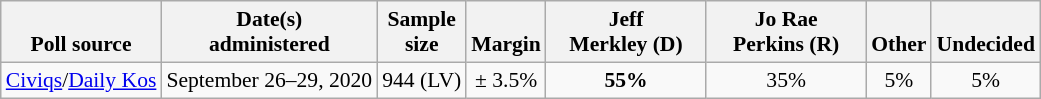<table class="wikitable" style="font-size:90%;text-align:center;">
<tr valign=bottom>
<th>Poll source</th>
<th>Date(s)<br>administered</th>
<th>Sample<br>size</th>
<th>Margin<br></th>
<th style="width:100px;">Jeff<br>Merkley (D)</th>
<th style="width:100px;">Jo Rae<br>Perkins (R)</th>
<th>Other</th>
<th>Undecided</th>
</tr>
<tr>
<td style="text-align:left;"><a href='#'>Civiqs</a>/<a href='#'>Daily Kos</a></td>
<td>September 26–29, 2020</td>
<td>944 (LV)</td>
<td>± 3.5%</td>
<td><strong>55%</strong></td>
<td>35%</td>
<td>5%</td>
<td>5%</td>
</tr>
</table>
